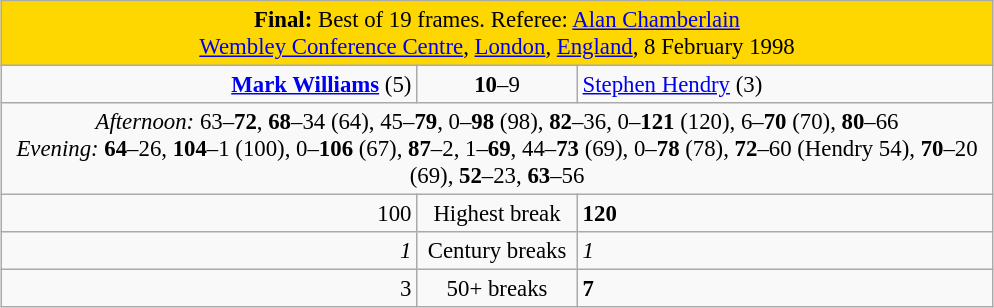<table class="wikitable" style="font-size: 95%; margin: 1em auto 1em auto;">
<tr>
<td colspan="3" align="center" bgcolor="#ffd700"><strong>Final:</strong> Best of 19 frames. Referee: <a href='#'>Alan Chamberlain</a><br><a href='#'>Wembley Conference Centre</a>, <a href='#'>London</a>, <a href='#'>England</a>, 8 February 1998</td>
</tr>
<tr>
<td width = "270" align="right"><strong><a href='#'>Mark Williams</a></strong> (5)<br></td>
<td width = "100" align="center"><strong>10</strong>–9</td>
<td width = "270"><a href='#'>Stephen Hendry</a> (3)<br></td>
</tr>
<tr>
<td colspan="3" align="center" style="font-size: 100%"><em>Afternoon:</em> 63–<strong>72</strong>, <strong>68</strong>–34 (64), 45–<strong>79</strong>, 0–<strong>98</strong> (98), <strong>82</strong>–36, 0–<strong>121</strong> (120), 6–<strong>70</strong> (70), <strong>80</strong>–66 <br> <em>Evening:</em> <strong>64</strong>–26, <strong>104</strong>–1 (100), 0–<strong>106</strong> (67), <strong>87</strong>–2, 1–<strong>69</strong>, 44–<strong>73</strong> (69), 0–<strong>78</strong> (78), <strong>72</strong>–60 (Hendry 54), <strong>70</strong>–20 (69), <strong>52</strong>–23, <strong>63</strong>–56</td>
</tr>
<tr>
<td align="right">100</td>
<td align="center">Highest break</td>
<td><strong>120</strong></td>
</tr>
<tr>
<td align="right"><em>1</em></td>
<td align="center">Century breaks</td>
<td><em>1</em></td>
</tr>
<tr>
<td align="right">3</td>
<td align="center">50+ breaks</td>
<td><strong>7</strong></td>
</tr>
</table>
